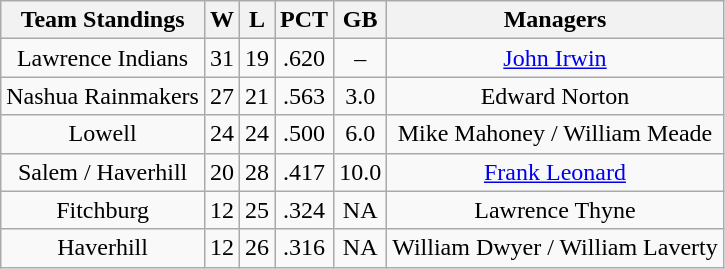<table class="wikitable">
<tr>
<th>Team Standings</th>
<th>W</th>
<th>L</th>
<th>PCT</th>
<th>GB</th>
<th>Managers</th>
</tr>
<tr align=center>
<td>Lawrence Indians</td>
<td>31</td>
<td>19</td>
<td>.620</td>
<td>–</td>
<td><a href='#'>John Irwin</a></td>
</tr>
<tr align=center>
<td>Nashua Rainmakers</td>
<td>27</td>
<td>21</td>
<td>.563</td>
<td>3.0</td>
<td>Edward Norton</td>
</tr>
<tr align=center>
<td>Lowell</td>
<td>24</td>
<td>24</td>
<td>.500</td>
<td>6.0</td>
<td>Mike Mahoney / William Meade</td>
</tr>
<tr align=center>
<td>Salem / Haverhill</td>
<td>20</td>
<td>28</td>
<td>.417</td>
<td>10.0</td>
<td><a href='#'>Frank Leonard</a></td>
</tr>
<tr align=center>
<td>Fitchburg</td>
<td>12</td>
<td>25</td>
<td>.324</td>
<td>NA</td>
<td>Lawrence Thyne</td>
</tr>
<tr align=center>
<td>Haverhill</td>
<td>12</td>
<td>26</td>
<td>.316</td>
<td>NA</td>
<td>William Dwyer / William Laverty</td>
</tr>
</table>
